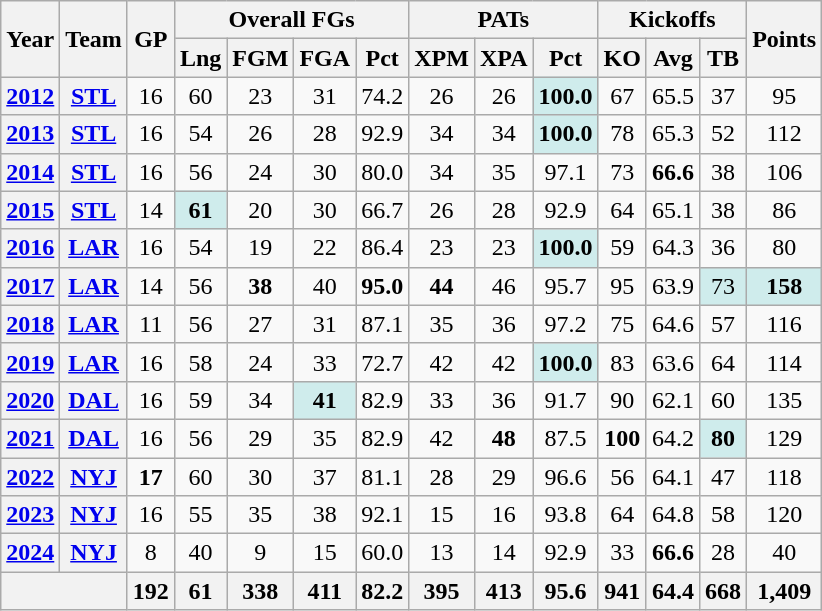<table class=wikitable style="text-align:center;">
<tr>
<th rowspan="2">Year</th>
<th rowspan="2">Team</th>
<th rowspan="2">GP</th>
<th colspan="4">Overall FGs</th>
<th colspan="3">PATs</th>
<th colspan="3">Kickoffs</th>
<th rowspan="2">Points</th>
</tr>
<tr>
<th>Lng</th>
<th>FGM</th>
<th>FGA</th>
<th>Pct</th>
<th>XPM</th>
<th>XPA</th>
<th>Pct</th>
<th>KO</th>
<th>Avg</th>
<th>TB</th>
</tr>
<tr>
<th><a href='#'>2012</a></th>
<th><a href='#'>STL</a></th>
<td>16</td>
<td>60</td>
<td>23</td>
<td>31</td>
<td>74.2</td>
<td>26</td>
<td>26</td>
<td style="background:#cfecec;"><strong>100.0</strong></td>
<td>67</td>
<td>65.5</td>
<td>37</td>
<td>95</td>
</tr>
<tr>
<th><a href='#'>2013</a></th>
<th><a href='#'>STL</a></th>
<td>16</td>
<td>54</td>
<td>26</td>
<td>28</td>
<td>92.9</td>
<td>34</td>
<td>34</td>
<td style="background:#cfecec;"><strong>100.0</strong></td>
<td>78</td>
<td>65.3</td>
<td>52</td>
<td>112</td>
</tr>
<tr>
<th><a href='#'>2014</a></th>
<th><a href='#'>STL</a></th>
<td>16</td>
<td>56</td>
<td>24</td>
<td>30</td>
<td>80.0</td>
<td>34</td>
<td>35</td>
<td>97.1</td>
<td>73</td>
<td><strong>66.6</strong></td>
<td>38</td>
<td>106</td>
</tr>
<tr>
<th><a href='#'>2015</a></th>
<th><a href='#'>STL</a></th>
<td>14</td>
<td style="background:#cfecec;"><strong>61</strong></td>
<td>20</td>
<td>30</td>
<td>66.7</td>
<td>26</td>
<td>28</td>
<td>92.9</td>
<td>64</td>
<td>65.1</td>
<td>38</td>
<td>86</td>
</tr>
<tr>
<th><a href='#'>2016</a></th>
<th><a href='#'>LAR</a></th>
<td>16</td>
<td>54</td>
<td>19</td>
<td>22</td>
<td>86.4</td>
<td>23</td>
<td>23</td>
<td style="background:#cfecec;"><strong>100.0</strong></td>
<td>59</td>
<td>64.3</td>
<td>36</td>
<td>80</td>
</tr>
<tr>
<th><a href='#'>2017</a></th>
<th><a href='#'>LAR</a></th>
<td>14</td>
<td>56</td>
<td><strong>38</strong></td>
<td>40</td>
<td><strong>95.0</strong></td>
<td><strong>44</strong></td>
<td>46</td>
<td>95.7</td>
<td>95</td>
<td>63.9</td>
<td style="background:#cfecec;">73</td>
<td style="background:#cfecec;"><strong>158</strong></td>
</tr>
<tr>
<th><a href='#'>2018</a></th>
<th><a href='#'>LAR</a></th>
<td>11</td>
<td>56</td>
<td>27</td>
<td>31</td>
<td>87.1</td>
<td>35</td>
<td>36</td>
<td>97.2</td>
<td>75</td>
<td>64.6</td>
<td>57</td>
<td>116</td>
</tr>
<tr>
<th><a href='#'>2019</a></th>
<th><a href='#'>LAR</a></th>
<td>16</td>
<td>58</td>
<td>24</td>
<td>33</td>
<td>72.7</td>
<td>42</td>
<td>42</td>
<td style="background:#cfecec;"><strong>100.0</strong></td>
<td>83</td>
<td>63.6</td>
<td>64</td>
<td>114</td>
</tr>
<tr>
<th><a href='#'>2020</a></th>
<th><a href='#'>DAL</a></th>
<td>16</td>
<td>59</td>
<td>34</td>
<td style="background:#cfecec;"><strong>41</strong></td>
<td>82.9</td>
<td>33</td>
<td>36</td>
<td>91.7</td>
<td>90</td>
<td>62.1</td>
<td>60</td>
<td>135</td>
</tr>
<tr>
<th><a href='#'>2021</a></th>
<th><a href='#'>DAL</a></th>
<td>16</td>
<td>56</td>
<td>29</td>
<td>35</td>
<td>82.9</td>
<td>42</td>
<td><strong>48</strong></td>
<td>87.5</td>
<td><strong>100</strong></td>
<td>64.2</td>
<td style="background:#cfecec;"><strong>80</strong></td>
<td>129</td>
</tr>
<tr>
<th><a href='#'>2022</a></th>
<th><a href='#'>NYJ</a></th>
<td><strong>17</strong></td>
<td>60</td>
<td>30</td>
<td>37</td>
<td>81.1</td>
<td>28</td>
<td>29</td>
<td>96.6</td>
<td>56</td>
<td>64.1</td>
<td>47</td>
<td>118</td>
</tr>
<tr>
<th><a href='#'>2023</a></th>
<th><a href='#'>NYJ</a></th>
<td>16</td>
<td>55</td>
<td>35</td>
<td>38</td>
<td>92.1</td>
<td>15</td>
<td>16</td>
<td>93.8</td>
<td>64</td>
<td>64.8</td>
<td>58</td>
<td>120</td>
</tr>
<tr>
<th><a href='#'>2024</a></th>
<th><a href='#'>NYJ</a></th>
<td>8</td>
<td>40</td>
<td>9</td>
<td>15</td>
<td>60.0</td>
<td>13</td>
<td>14</td>
<td>92.9</td>
<td>33</td>
<td><strong>66.6</strong></td>
<td>28</td>
<td>40</td>
</tr>
<tr>
<th colspan="2"></th>
<th>192</th>
<th>61</th>
<th>338</th>
<th>411</th>
<th>82.2</th>
<th>395</th>
<th>413</th>
<th>95.6</th>
<th>941</th>
<th>64.4</th>
<th>668</th>
<th>1,409</th>
</tr>
</table>
